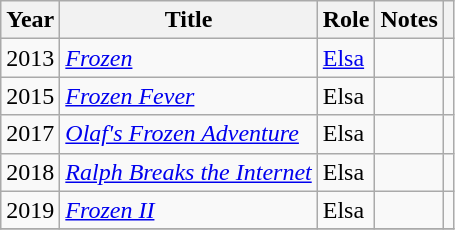<table class="wikitable">
<tr>
<th>Year</th>
<th>Title</th>
<th>Role</th>
<th>Notes</th>
<th></th>
</tr>
<tr>
<td>2013</td>
<td><em><a href='#'>Frozen</a></em></td>
<td><a href='#'>Elsa</a></td>
<td></td>
<td></td>
</tr>
<tr>
<td>2015</td>
<td><em><a href='#'>Frozen Fever</a></em></td>
<td>Elsa</td>
<td></td>
<td></td>
</tr>
<tr>
<td>2017</td>
<td><em><a href='#'>Olaf's Frozen Adventure</a></em></td>
<td>Elsa</td>
<td></td>
<td></td>
</tr>
<tr>
<td>2018</td>
<td><em><a href='#'>Ralph Breaks the Internet</a></em></td>
<td>Elsa</td>
<td></td>
<td></td>
</tr>
<tr>
<td>2019</td>
<td><em><a href='#'>Frozen II</a></em></td>
<td>Elsa</td>
<td></td>
<td></td>
</tr>
<tr>
</tr>
</table>
